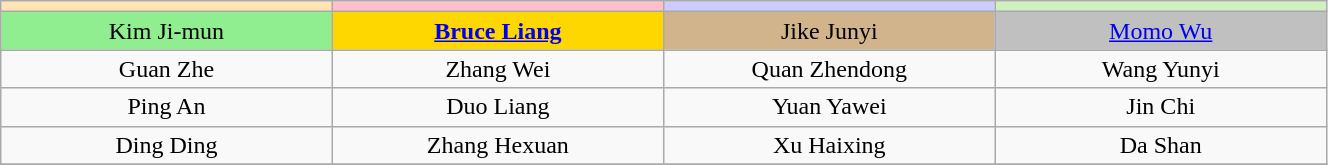<table class="wikitable"  style="text-align:center; font-size:100%; width:70%;">
<tr>
<td style="width:13%;" scope="col" bgcolor="#ffe5b4"><strong></strong></td>
<td style="width:13%;" scope="col" bgcolor="pink"><strong></strong></td>
<td style="width:13%;" scope="col" bgcolor="#ccccff"><strong></strong></td>
<td style="width:13%;" scope="col" bgcolor="#d0f0c0"><strong></strong></td>
</tr>
<tr>
<td bgcolor="lightgreen">Kim Ji-mun</td>
<td bgcolor="gold"><strong><a href='#'>Bruce Liang</a></strong></td>
<td bgcolor="tan">Jike Junyi</td>
<td bgcolor="silver"><a href='#'>Momo Wu</a></td>
</tr>
<tr>
<td>Guan Zhe</td>
<td>Zhang Wei</td>
<td>Quan Zhendong</td>
<td>Wang Yunyi</td>
</tr>
<tr>
<td>Ping An</td>
<td>Duo Liang</td>
<td>Yuan Yawei</td>
<td>Jin Chi</td>
</tr>
<tr>
<td>Ding Ding</td>
<td>Zhang Hexuan</td>
<td>Xu Haixing</td>
<td>Da Shan</td>
</tr>
<tr>
</tr>
</table>
